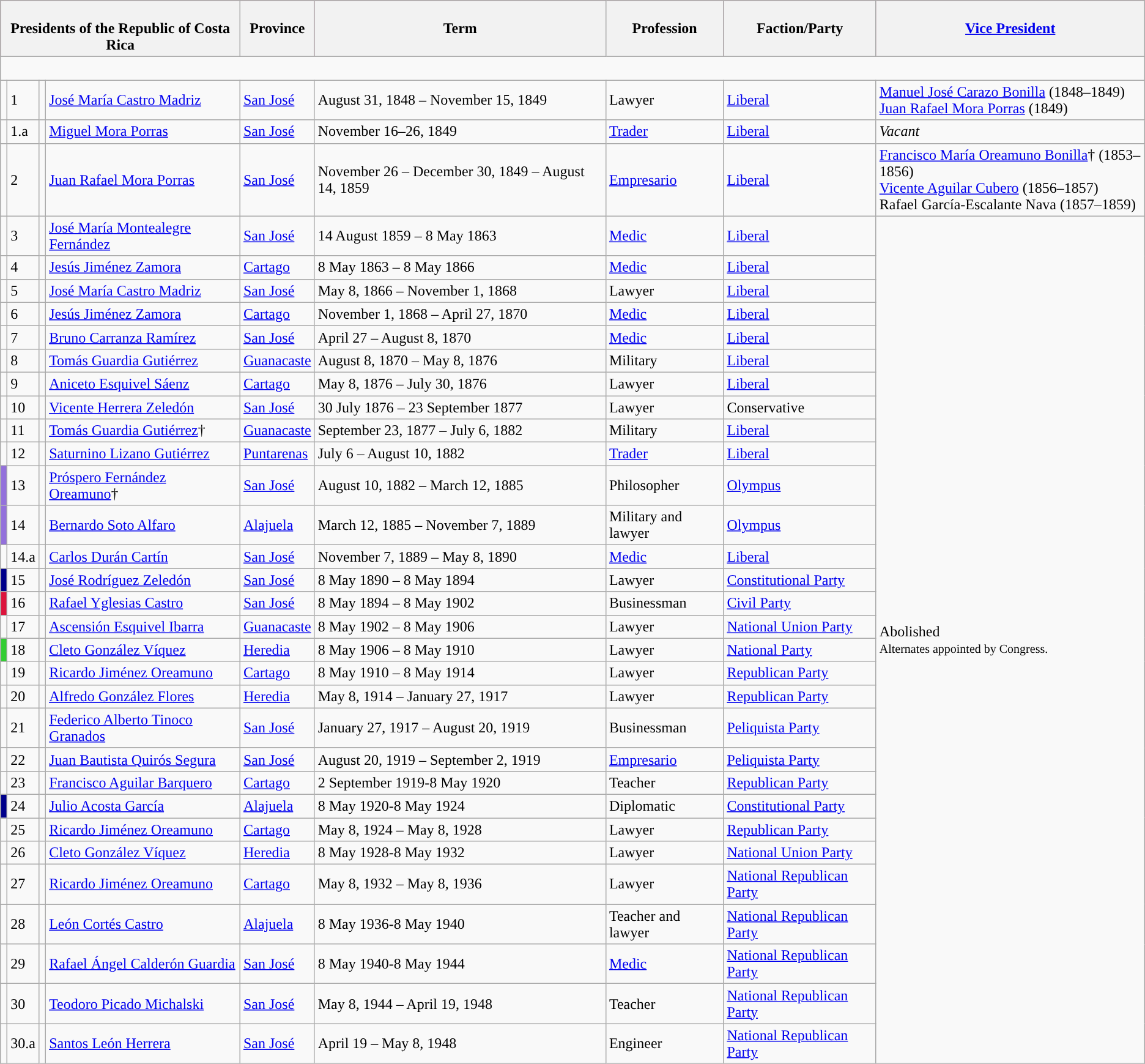<table class="wikitable">
<tr bgcolor=#E4E8FF8657856785678>
<th Colspan=4><br>Presidents of the Republic of Costa Rica</th>
<th>Province</th>
<th>Term<br></th>
<th>Profession</th>
<th>Faction/Party</th>
<th><a href='#'>Vice President</a></th>
</tr>
<tr>
<td colspan=9><br><div>









</div></td>
</tr>
<tr>
<td style="background:"></td>
<td>1</td>
<td></td>
<td><a href='#'>José María Castro Madriz</a></td>
<td><a href='#'>San José</a></td>
<td>August 31, 1848 – November 15, 1849 <br></td>
<td>Lawyer</td>
<td><a href='#'>Liberal</a></td>
<td><a href='#'>Manuel José Carazo Bonilla</a> (1848–1849)<br><a href='#'>Juan Rafael Mora Porras</a> (1849)</td>
</tr>
<tr>
<td style="background:"></td>
<td>1.a</td>
<td></td>
<td><a href='#'>Miguel Mora Porras</a></td>
<td><a href='#'>San José</a></td>
<td>November 16–26, 1849<br></td>
<td><a href='#'>Trader</a></td>
<td><a href='#'>Liberal</a></td>
<td><em>Vacant</em></td>
</tr>
<tr>
<td style="background:"></td>
<td>2</td>
<td></td>
<td><a href='#'>Juan Rafael Mora Porras</a></td>
<td><a href='#'>San José</a></td>
<td>November 26 – December 30, 1849 – August 14, 1859 <br></td>
<td><a href='#'>Empresario</a></td>
<td><a href='#'>Liberal</a></td>
<td><a href='#'>Francisco María Oreamuno Bonilla</a>† (1853–1856)<br><a href='#'>Vicente Aguilar Cubero</a> (1856–1857)<br>Rafael García-Escalante Nava (1857–1859)</td>
</tr>
<tr>
<td style="background:"></td>
<td>3</td>
<td></td>
<td><a href='#'>José María Montealegre Fernández</a></td>
<td><a href='#'>San José</a></td>
<td>14 August 1859 – 8 May 1863<br></td>
<td><a href='#'>Medic</a></td>
<td><a href='#'>Liberal</a></td>
<td rowspan=30>Abolished<br> <small>Alternates appointed by Congress.</small></td>
</tr>
<tr>
<td style="background:"></td>
<td>4</td>
<td></td>
<td><a href='#'>Jesús Jiménez Zamora</a></td>
<td><a href='#'>Cartago</a></td>
<td>8 May 1863 – 8 May 1866<br></td>
<td><a href='#'>Medic</a></td>
<td><a href='#'>Liberal</a></td>
</tr>
<tr>
<td style="background:"></td>
<td>5</td>
<td></td>
<td><a href='#'>José María Castro Madriz</a></td>
<td><a href='#'>San José</a></td>
<td>May 8, 1866 – November 1, 1868 <br></td>
<td>Lawyer</td>
<td><a href='#'>Liberal</a></td>
</tr>
<tr>
<td style="background:"></td>
<td>6</td>
<td></td>
<td><a href='#'>Jesús Jiménez Zamora</a></td>
<td><a href='#'>Cartago</a></td>
<td>November 1, 1868 – April 27, 1870 <br></td>
<td><a href='#'>Medic</a></td>
<td><a href='#'>Liberal</a></td>
</tr>
<tr>
<td style="background:"></td>
<td>7</td>
<td></td>
<td><a href='#'>Bruno Carranza Ramírez</a></td>
<td><a href='#'>San José</a></td>
<td>April 27 – August 8, 1870 <br></td>
<td><a href='#'>Medic</a></td>
<td><a href='#'>Liberal</a></td>
</tr>
<tr>
<td style="background:"></td>
<td>8</td>
<td></td>
<td><a href='#'>Tomás Guardia Gutiérrez</a></td>
<td><a href='#'>Guanacaste</a></td>
<td>August 8, 1870 – May 8, 1876 <br></td>
<td>Military</td>
<td><a href='#'>Liberal</a></td>
</tr>
<tr>
<td style="background:"></td>
<td>9</td>
<td></td>
<td><a href='#'>Aniceto Esquivel Sáenz</a></td>
<td><a href='#'>Cartago</a></td>
<td>May 8, 1876 – July 30, 1876 <br></td>
<td>Lawyer</td>
<td><a href='#'>Liberal</a></td>
</tr>
<tr>
<td style="background:"></td>
<td>10</td>
<td></td>
<td><a href='#'>Vicente Herrera Zeledón</a></td>
<td><a href='#'>San José</a></td>
<td>30 July 1876 – 23 September 1877<br></td>
<td>Lawyer</td>
<td>Conservative</td>
</tr>
<tr>
<td style="background:"></td>
<td>11</td>
<td></td>
<td><a href='#'>Tomás Guardia Gutiérrez</a>†</td>
<td><a href='#'>Guanacaste</a></td>
<td>September 23, 1877 – July 6, 1882 <br></td>
<td>Military</td>
<td><a href='#'>Liberal</a></td>
</tr>
<tr>
<td style="background:"></td>
<td>12</td>
<td></td>
<td><a href='#'>Saturnino Lizano Gutiérrez</a></td>
<td><a href='#'>Puntarenas</a></td>
<td>July 6 – August 10, 1882 <br></td>
<td><a href='#'>Trader</a></td>
<td><a href='#'>Liberal</a></td>
</tr>
<tr>
<td style="background: #9370DB; color:white"></td>
<td>13</td>
<td></td>
<td><a href='#'>Próspero Fernández Oreamuno</a>†</td>
<td><a href='#'>San José</a></td>
<td>August 10, 1882 – March 12, 1885 <br></td>
<td>Philosopher</td>
<td><a href='#'>Olympus</a></td>
</tr>
<tr>
<td style="background: #9370DB; color:white"></td>
<td>14</td>
<td></td>
<td><a href='#'>Bernardo Soto Alfaro</a></td>
<td><a href='#'>Alajuela</a></td>
<td>March 12, 1885 – November 7, 1889 <br></td>
<td>Military and lawyer</td>
<td><a href='#'>Olympus</a></td>
</tr>
<tr>
<td style="background:"></td>
<td>14.a</td>
<td></td>
<td><a href='#'>Carlos Durán Cartín</a></td>
<td><a href='#'>San José</a></td>
<td>November 7, 1889 – May 8, 1890 <br></td>
<td><a href='#'>Medic</a></td>
<td><a href='#'>Liberal</a></td>
</tr>
<tr>
<td style="background:DarkBlue; color: white"></td>
<td>15</td>
<td></td>
<td><a href='#'>José Rodríguez Zeledón</a></td>
<td><a href='#'>San José</a></td>
<td>8 May 1890 – 8 May 1894<br></td>
<td>Lawyer</td>
<td><a href='#'>Constitutional Party</a></td>
</tr>
<tr>
<td style="background:Crimson; color: white"></td>
<td>16</td>
<td></td>
<td><a href='#'>Rafael Yglesias Castro</a></td>
<td><a href='#'>San José</a></td>
<td>8 May 1894 – 8 May 1902<br></td>
<td>Businessman</td>
<td><a href='#'>Civil Party</a></td>
</tr>
<tr>
<td style="background:"></td>
<td>17</td>
<td></td>
<td><a href='#'>Ascensión Esquivel Ibarra</a></td>
<td><a href='#'>Guanacaste</a></td>
<td>8 May 1902 – 8 May 1906<br></td>
<td>Lawyer</td>
<td><a href='#'>National Union Party</a></td>
</tr>
<tr>
<td style="background:Limegreen; color: white; color: white"></td>
<td>18</td>
<td></td>
<td><a href='#'>Cleto González Víquez</a></td>
<td><a href='#'>Heredia</a></td>
<td>8 May 1906 – 8 May 1910<br></td>
<td>Lawyer</td>
<td><a href='#'>National Party</a></td>
</tr>
<tr>
<td style="background:"></td>
<td>19</td>
<td></td>
<td><a href='#'>Ricardo Jiménez Oreamuno</a></td>
<td><a href='#'>Cartago</a></td>
<td>8 May 1910 – 8 May 1914<br></td>
<td>Lawyer</td>
<td><a href='#'>Republican Party</a></td>
</tr>
<tr>
<td style="background:"></td>
<td>20</td>
<td></td>
<td><a href='#'>Alfredo González Flores</a></td>
<td><a href='#'>Heredia</a></td>
<td>May 8, 1914 – January 27, 1917 <br></td>
<td>Lawyer</td>
<td><a href='#'>Republican Party</a></td>
</tr>
<tr>
<td style="background:"></td>
<td>21</td>
<td></td>
<td><a href='#'>Federico Alberto Tinoco Granados</a></td>
<td><a href='#'>San José</a></td>
<td>January 27, 1917 – August 20, 1919 <br></td>
<td>Businessman</td>
<td><a href='#'>Peliquista Party</a></td>
</tr>
<tr>
<td style="background:"></td>
<td>22</td>
<td></td>
<td><a href='#'>Juan Bautista Quirós Segura</a></td>
<td><a href='#'>San José</a></td>
<td>August 20, 1919 – September 2, 1919 <br></td>
<td><a href='#'>Empresario</a></td>
<td><a href='#'>Peliquista Party</a></td>
</tr>
<tr>
<td style="background:"></td>
<td>23</td>
<td></td>
<td><a href='#'>Francisco Aguilar Barquero</a></td>
<td><a href='#'>Cartago</a></td>
<td>2 September 1919-8 May 1920<br></td>
<td>Teacher</td>
<td><a href='#'>Republican Party</a></td>
</tr>
<tr>
<td style="background:DarkBlue; color: white"></td>
<td>24</td>
<td></td>
<td><a href='#'>Julio Acosta García</a></td>
<td><a href='#'>Alajuela</a></td>
<td>8 May 1920-8 May 1924<br></td>
<td>Diplomatic</td>
<td><a href='#'>Constitutional Party</a></td>
</tr>
<tr>
<td style="background:"></td>
<td>25</td>
<td></td>
<td><a href='#'>Ricardo Jiménez Oreamuno</a></td>
<td><a href='#'>Cartago</a></td>
<td>May 8, 1924 – May 8, 1928 <br></td>
<td>Lawyer</td>
<td><a href='#'>Republican Party</a></td>
</tr>
<tr>
<td style="background:"></td>
<td>26</td>
<td></td>
<td><a href='#'>Cleto González Víquez</a></td>
<td><a href='#'>Heredia</a></td>
<td>8 May 1928-8 May 1932<br></td>
<td>Lawyer</td>
<td><a href='#'>National Union Party</a></td>
</tr>
<tr>
<td style="background:"></td>
<td>27</td>
<td></td>
<td><a href='#'>Ricardo Jiménez Oreamuno</a></td>
<td><a href='#'>Cartago</a></td>
<td>May 8, 1932 – May 8, 1936 <br></td>
<td>Lawyer</td>
<td><a href='#'>National Republican Party</a></td>
</tr>
<tr>
<td style="background:"></td>
<td>28</td>
<td></td>
<td><a href='#'>León Cortés Castro</a></td>
<td><a href='#'>Alajuela</a></td>
<td>8 May 1936-8 May 1940<br></td>
<td>Teacher and lawyer</td>
<td><a href='#'>National Republican Party</a></td>
</tr>
<tr>
<td style="background:"></td>
<td>29</td>
<td></td>
<td><a href='#'>Rafael Ángel Calderón Guardia</a></td>
<td><a href='#'>San José</a></td>
<td>8 May 1940-8 May 1944<br></td>
<td><a href='#'>Medic</a></td>
<td><a href='#'>National Republican Party</a></td>
</tr>
<tr>
<td style="background:"></td>
<td>30</td>
<td></td>
<td><a href='#'>Teodoro Picado Michalski</a></td>
<td><a href='#'>San José</a></td>
<td>May 8, 1944 – April 19, 1948 <br></td>
<td>Teacher</td>
<td><a href='#'>National Republican Party</a></td>
</tr>
<tr>
<td style="background:"></td>
<td>30.a</td>
<td></td>
<td><a href='#'>Santos León Herrera</a></td>
<td><a href='#'>San José</a></td>
<td>April 19 – May 8, 1948 <br></td>
<td>Engineer</td>
<td><a href='#'>National Republican Party</a></td>
</tr>
</table>
